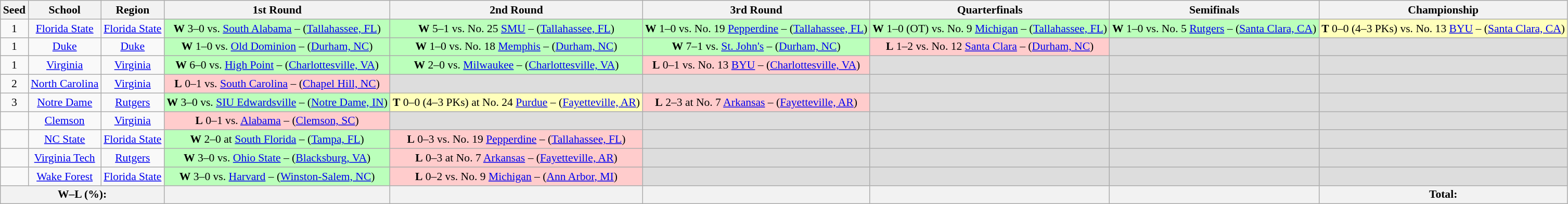<table class="sortable wikitable" style="white-space:nowrap; text-align:center; font-size:90%;">
<tr>
<th>Seed</th>
<th>School</th>
<th>Region</th>
<th>1st Round</th>
<th>2nd Round</th>
<th>3rd Round</th>
<th>Quarterfinals</th>
<th>Semifinals</th>
<th>Championship</th>
</tr>
<tr>
<td>1</td>
<td><a href='#'>Florida State</a></td>
<td><a href='#'>Florida State</a></td>
<td style="background:#bfb;"><strong>W</strong> 3–0 vs. <a href='#'>South Alabama</a> – (<a href='#'>Tallahassee, FL</a>)</td>
<td style="background:#bfb;"><strong>W</strong> 5–1 vs. No. 25 <a href='#'>SMU</a> – (<a href='#'>Tallahassee, FL</a>)</td>
<td style="background:#bfb;"><strong>W</strong> 1–0 vs. No. 19 <a href='#'>Pepperdine</a> – (<a href='#'>Tallahassee, FL</a>)</td>
<td style="background:#bfb;"><strong>W</strong> 1–0 (OT) vs. No. 9 <a href='#'>Michigan</a> – (<a href='#'>Tallahassee, FL</a>)</td>
<td style="background:#bfb;"><strong>W</strong> 1–0 vs. No. 5 <a href='#'>Rutgers</a> – (<a href='#'>Santa Clara, CA</a>)</td>
<td style="background:#ffb;"><strong>T</strong> 0–0 (4–3 PKs) vs. No. 13 <a href='#'>BYU</a> – (<a href='#'>Santa Clara, CA</a>)</td>
</tr>
<tr>
<td>1</td>
<td><a href='#'>Duke</a></td>
<td><a href='#'>Duke</a></td>
<td style="background:#bfb;"><strong>W</strong> 1–0 vs. <a href='#'>Old Dominion</a> – (<a href='#'>Durham, NC</a>)</td>
<td style="background:#bfb;"><strong>W</strong> 1–0 vs. No. 18 <a href='#'>Memphis</a> – (<a href='#'>Durham, NC</a>)</td>
<td style="background:#bfb;"><strong>W</strong> 7–1 vs. <a href='#'>St. John's</a> – (<a href='#'>Durham, NC</a>)</td>
<td style="background:#fcc;"><strong>L</strong> 1–2 vs. No. 12 <a href='#'>Santa Clara</a> – (<a href='#'>Durham, NC</a>)</td>
<td bgcolor=#ddd></td>
<td bgcolor=#ddd></td>
</tr>
<tr>
<td>1</td>
<td><a href='#'>Virginia</a></td>
<td><a href='#'>Virginia</a></td>
<td style="background:#bfb;"><strong>W</strong> 6–0 vs. <a href='#'>High Point</a> – (<a href='#'>Charlottesville, VA</a>)</td>
<td style="background:#bfb;"><strong>W</strong> 2–0 vs. <a href='#'>Milwaukee</a> – (<a href='#'>Charlottesville, VA</a>)</td>
<td style="background:#fcc;"><strong>L</strong> 0–1 vs. No. 13 <a href='#'>BYU</a> – (<a href='#'>Charlottesville, VA</a>)</td>
<td bgcolor=#ddd></td>
<td bgcolor=#ddd></td>
<td bgcolor=#ddd></td>
</tr>
<tr>
<td>2</td>
<td><a href='#'>North Carolina</a></td>
<td><a href='#'>Virginia</a></td>
<td style="background:#fcc;"><strong>L</strong> 0–1 vs. <a href='#'>South Carolina</a> – (<a href='#'>Chapel Hill, NC</a>)</td>
<td bgcolor=#ddd></td>
<td bgcolor=#ddd></td>
<td bgcolor=#ddd></td>
<td bgcolor=#ddd></td>
<td bgcolor=#ddd></td>
</tr>
<tr>
<td>3</td>
<td><a href='#'>Notre Dame</a></td>
<td><a href='#'>Rutgers</a></td>
<td style="background:#bfb;"><strong>W</strong> 3–0 vs. <a href='#'>SIU Edwardsville</a> – (<a href='#'>Notre Dame, IN</a>)</td>
<td style="background:#ffb;"><strong>T</strong> 0–0 (4–3 PKs) at No. 24 <a href='#'>Purdue</a> – (<a href='#'>Fayetteville, AR</a>)</td>
<td style="background:#fcc;"><strong>L</strong> 2–3 at No. 7 <a href='#'>Arkansas</a> – (<a href='#'>Fayetteville, AR</a>)</td>
<td bgcolor=#ddd></td>
<td bgcolor=#ddd></td>
<td bgcolor=#ddd></td>
</tr>
<tr>
<td></td>
<td><a href='#'>Clemson</a></td>
<td><a href='#'>Virginia</a></td>
<td style="background:#fcc;"><strong>L</strong> 0–1 vs. <a href='#'>Alabama</a> – (<a href='#'>Clemson, SC</a>)</td>
<td bgcolor=#ddd></td>
<td bgcolor=#ddd></td>
<td bgcolor=#ddd></td>
<td bgcolor=#ddd></td>
<td bgcolor=#ddd></td>
</tr>
<tr>
<td></td>
<td><a href='#'>NC State</a></td>
<td><a href='#'>Florida State</a></td>
<td style="background:#bfb;"><strong>W</strong> 2–0 at <a href='#'>South Florida</a> – (<a href='#'>Tampa, FL</a>)</td>
<td style="background:#fcc;"><strong>L</strong> 0–3 vs. No. 19 <a href='#'>Pepperdine</a> – (<a href='#'>Tallahassee, FL</a>)</td>
<td bgcolor=#ddd></td>
<td bgcolor=#ddd></td>
<td bgcolor=#ddd></td>
<td bgcolor=#ddd></td>
</tr>
<tr>
<td></td>
<td><a href='#'>Virginia Tech</a></td>
<td><a href='#'>Rutgers</a></td>
<td style="background:#bfb;"><strong>W</strong> 3–0 vs. <a href='#'>Ohio State</a> – (<a href='#'>Blacksburg, VA</a>)</td>
<td style="background:#fcc;"><strong>L</strong> 0–3 at No. 7 <a href='#'>Arkansas</a> – (<a href='#'>Fayetteville, AR</a>)</td>
<td bgcolor=#ddd></td>
<td bgcolor=#ddd></td>
<td bgcolor=#ddd></td>
<td bgcolor=#ddd></td>
</tr>
<tr>
<td></td>
<td><a href='#'>Wake Forest</a></td>
<td><a href='#'>Florida State</a></td>
<td style="background:#bfb;"><strong>W</strong> 3–0 vs. <a href='#'>Harvard</a> – (<a href='#'>Winston-Salem, NC</a>)</td>
<td style="background:#fcc;"><strong>L</strong> 0–2 vs. No. 9 <a href='#'>Michigan</a> – (<a href='#'>Ann Arbor, MI</a>)</td>
<td bgcolor=#ddd></td>
<td bgcolor=#ddd></td>
<td bgcolor=#ddd></td>
<td bgcolor=#ddd></td>
</tr>
<tr>
<th colspan=3>W–L (%):</th>
<th></th>
<th></th>
<th></th>
<th></th>
<th></th>
<th> Total: </th>
</tr>
</table>
